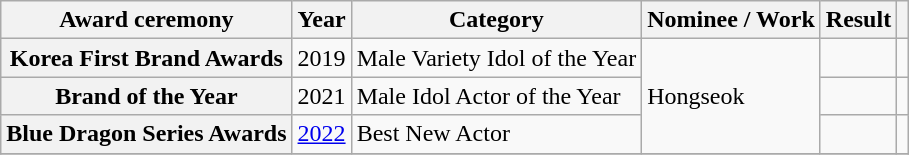<table class="wikitable plainrowheaders sortable">
<tr>
<th scope="col">Award ceremony</th>
<th scope="col">Year</th>
<th scope="col">Category</th>
<th scope="col">Nominee / Work</th>
<th scope="col">Result</th>
<th scope="col" class="unsortable"></th>
</tr>
<tr>
<th scope="row">Korea First Brand Awards</th>
<td>2019</td>
<td>Male Variety Idol of the Year</td>
<td rowspan="3">Hongseok</td>
<td></td>
<td></td>
</tr>
<tr>
<th scope="row">Brand of the Year</th>
<td>2021</td>
<td>Male Idol Actor of the Year</td>
<td></td>
<td></td>
</tr>
<tr>
<th scope="row">Blue Dragon Series Awards</th>
<td><a href='#'>2022</a></td>
<td>Best New Actor</td>
<td></td>
<td></td>
</tr>
<tr>
</tr>
</table>
